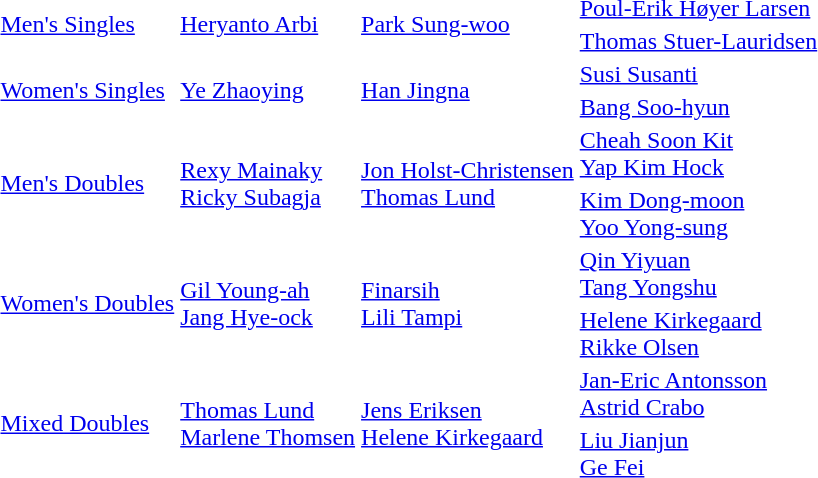<table>
<tr>
<td rowspan=2><a href='#'>Men's Singles</a></td>
<td rowspan=2> <a href='#'>Heryanto Arbi</a></td>
<td rowspan=2> <a href='#'>Park Sung-woo</a></td>
<td> <a href='#'>Poul-Erik Høyer Larsen</a></td>
</tr>
<tr>
<td> <a href='#'>Thomas Stuer-Lauridsen</a></td>
</tr>
<tr>
<td rowspan=2><a href='#'>Women's Singles</a></td>
<td rowspan=2> <a href='#'>Ye Zhaoying</a></td>
<td rowspan=2> <a href='#'>Han Jingna</a></td>
<td> <a href='#'>Susi Susanti</a></td>
</tr>
<tr>
<td> <a href='#'>Bang Soo-hyun</a></td>
</tr>
<tr>
<td rowspan=2><a href='#'>Men's Doubles</a></td>
<td rowspan=2> <a href='#'>Rexy Mainaky</a><br> <a href='#'>Ricky Subagja</a></td>
<td rowspan=2> <a href='#'>Jon Holst-Christensen</a><br> <a href='#'>Thomas Lund</a></td>
<td> <a href='#'>Cheah Soon Kit</a><br> <a href='#'>Yap Kim Hock</a></td>
</tr>
<tr>
<td> <a href='#'>Kim Dong-moon</a><br> <a href='#'>Yoo Yong-sung</a></td>
</tr>
<tr>
<td rowspan=2><a href='#'>Women's Doubles</a></td>
<td rowspan=2> <a href='#'>Gil Young-ah</a><br> <a href='#'>Jang Hye-ock</a></td>
<td rowspan=2> <a href='#'>Finarsih</a><br> <a href='#'>Lili Tampi</a></td>
<td> <a href='#'>Qin Yiyuan</a><br> <a href='#'>Tang Yongshu</a></td>
</tr>
<tr>
<td> <a href='#'>Helene Kirkegaard</a><br>  <a href='#'>Rikke Olsen</a></td>
</tr>
<tr>
<td rowspan=2><a href='#'>Mixed Doubles</a></td>
<td rowspan=2> <a href='#'>Thomas Lund</a><br>  <a href='#'>Marlene Thomsen</a></td>
<td rowspan=2> <a href='#'>Jens Eriksen</a><br>  <a href='#'>Helene Kirkegaard</a></td>
<td> <a href='#'>Jan-Eric Antonsson</a><br> <a href='#'>Astrid Crabo</a></td>
</tr>
<tr>
<td> <a href='#'>Liu Jianjun</a><br> <a href='#'>Ge Fei</a></td>
</tr>
</table>
